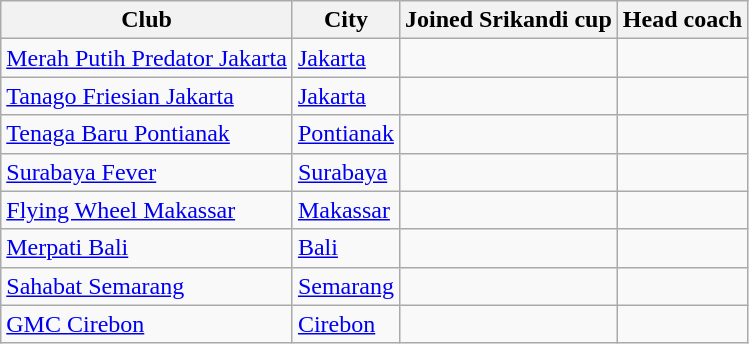<table class="wikitable">
<tr>
<th>Club</th>
<th>City</th>
<th>Joined Srikandi cup</th>
<th>Head coach</th>
</tr>
<tr>
<td><a href='#'>Merah Putih Predator Jakarta</a></td>
<td><a href='#'>Jakarta</a></td>
<td></td>
<td></td>
</tr>
<tr>
<td><a href='#'>Tanago Friesian Jakarta</a></td>
<td><a href='#'>Jakarta</a></td>
<td></td>
<td></td>
</tr>
<tr>
<td><a href='#'>Tenaga Baru Pontianak</a></td>
<td><a href='#'>Pontianak</a></td>
<td></td>
<td></td>
</tr>
<tr>
<td><a href='#'>Surabaya Fever</a></td>
<td><a href='#'>Surabaya</a></td>
<td></td>
<td></td>
</tr>
<tr>
<td><a href='#'>Flying Wheel Makassar</a></td>
<td><a href='#'>Makassar</a></td>
<td></td>
<td></td>
</tr>
<tr>
<td><a href='#'>Merpati Bali</a></td>
<td><a href='#'>Bali</a></td>
<td></td>
<td></td>
</tr>
<tr>
<td><a href='#'>Sahabat Semarang</a></td>
<td><a href='#'>Semarang</a></td>
<td></td>
<td></td>
</tr>
<tr>
<td><a href='#'>GMC Cirebon</a></td>
<td><a href='#'>Cirebon</a></td>
<td></td>
<td></td>
</tr>
</table>
